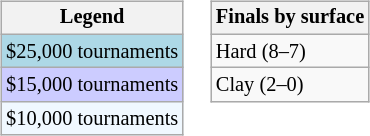<table>
<tr valign=top>
<td><br><table class=wikitable style="font-size:85%">
<tr>
<th>Legend</th>
</tr>
<tr style="background:lightblue;">
<td>$25,000 tournaments</td>
</tr>
<tr style="background:#ccccff;">
<td>$15,000 tournaments</td>
</tr>
<tr style="background:#f0f8ff;">
<td>$10,000 tournaments</td>
</tr>
</table>
</td>
<td><br><table class=wikitable style="font-size:85%">
<tr>
<th>Finals by surface</th>
</tr>
<tr>
<td>Hard (8–7)</td>
</tr>
<tr>
<td>Clay (2–0)</td>
</tr>
</table>
</td>
</tr>
</table>
